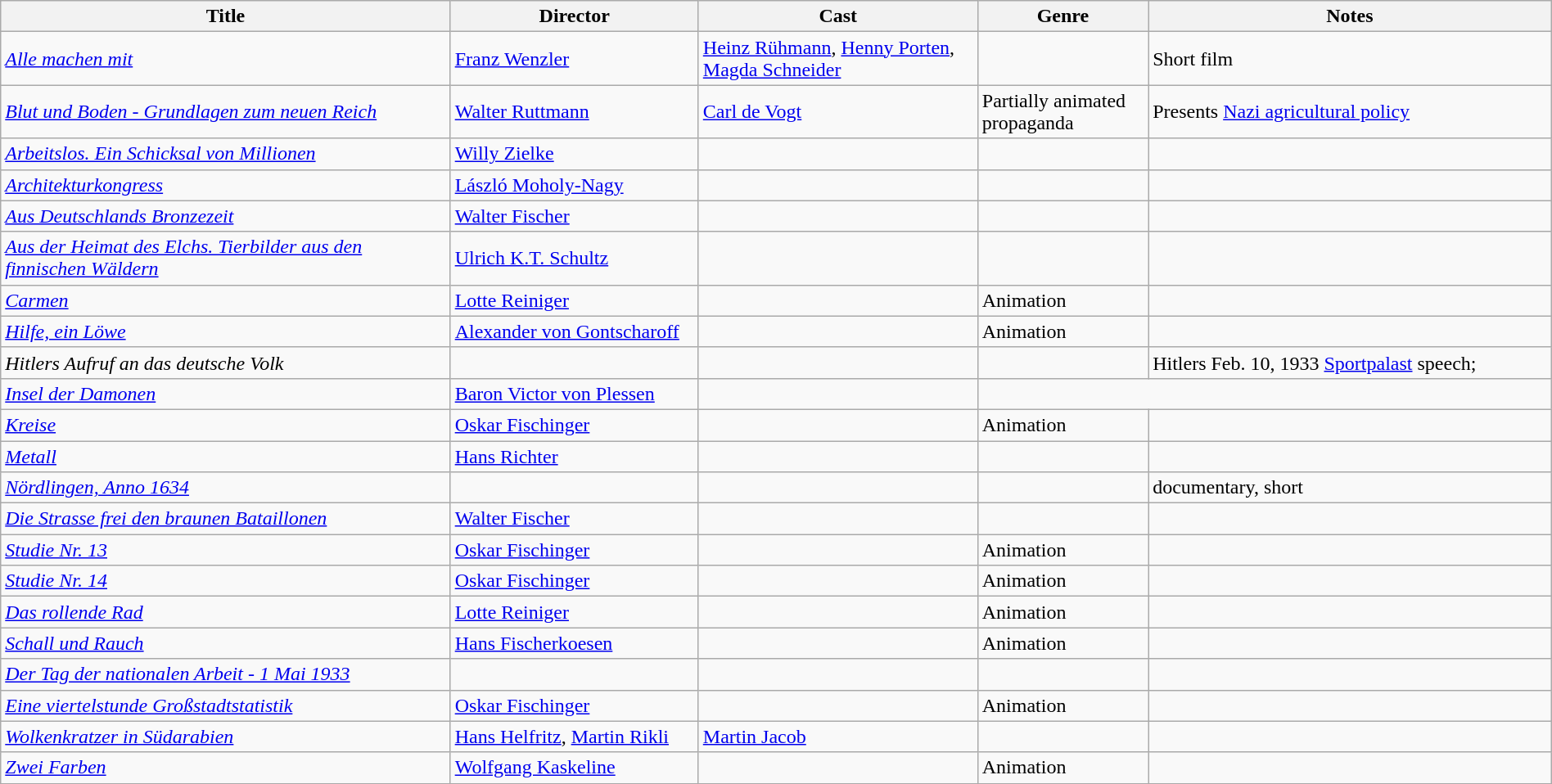<table class="wikitable" width= "100%">
<tr>
<th width=29%>Title</th>
<th width=16%>Director</th>
<th width=18%>Cast</th>
<th width=11%>Genre</th>
<th width=26%>Notes</th>
</tr>
<tr>
<td><em><a href='#'>Alle machen mit</a></em></td>
<td><a href='#'>Franz Wenzler</a></td>
<td><a href='#'>Heinz Rühmann</a>, <a href='#'>Henny Porten</a>, <a href='#'>Magda Schneider</a></td>
<td></td>
<td>Short film</td>
</tr>
<tr>
<td><em><a href='#'>Blut und Boden - Grundlagen zum neuen Reich</a></em></td>
<td><a href='#'>Walter Ruttmann</a></td>
<td><a href='#'>Carl de Vogt</a></td>
<td>Partially animated propaganda</td>
<td>Presents <a href='#'>Nazi agricultural policy</a></td>
</tr>
<tr>
<td><em><a href='#'>Arbeitslos. Ein Schicksal von Millionen</a></em></td>
<td><a href='#'>Willy Zielke</a></td>
<td></td>
<td></td>
<td></td>
</tr>
<tr>
<td><em><a href='#'>Architekturkongress </a></em></td>
<td><a href='#'>László Moholy-Nagy</a></td>
<td></td>
<td></td>
<td></td>
</tr>
<tr>
<td><em><a href='#'>Aus Deutschlands Bronzezeit</a></em></td>
<td><a href='#'>Walter Fischer</a></td>
<td></td>
<td></td>
<td></td>
</tr>
<tr>
<td><em><a href='#'>Aus der Heimat des Elchs. Tierbilder aus den finnischen Wäldern</a></em></td>
<td><a href='#'>Ulrich K.T. Schultz</a></td>
<td></td>
<td></td>
<td></td>
</tr>
<tr>
<td><em><a href='#'>Carmen</a></em></td>
<td><a href='#'>Lotte Reiniger</a></td>
<td></td>
<td>Animation</td>
<td></td>
</tr>
<tr>
<td><em><a href='#'>Hilfe, ein Löwe</a></em></td>
<td><a href='#'>Alexander von Gontscharoff</a></td>
<td></td>
<td>Animation</td>
<td></td>
</tr>
<tr>
<td><em>Hitlers Aufruf an das deutsche Volk</em><br></td>
<td></td>
<td></td>
<td></td>
<td>Hitlers Feb. 10, 1933 <a href='#'>Sportpalast</a> speech;</td>
</tr>
<tr>
<td><em><a href='#'>Insel der Damonen</a></em></td>
<td><a href='#'>Baron Victor von Plessen</a></td>
<td></td>
</tr>
<tr>
<td><em><a href='#'>Kreise</a></em></td>
<td><a href='#'>Oskar Fischinger</a></td>
<td></td>
<td>Animation</td>
<td></td>
</tr>
<tr>
<td><em><a href='#'>Metall</a></em></td>
<td><a href='#'>Hans Richter</a></td>
<td></td>
<td></td>
<td></td>
</tr>
<tr>
<td><em><a href='#'>Nördlingen, Anno 1634</a></em></td>
<td></td>
<td></td>
<td></td>
<td>documentary, short</td>
</tr>
<tr>
<td><em><a href='#'>Die Strasse frei den braunen Bataillonen</a></em></td>
<td><a href='#'>Walter Fischer</a></td>
<td></td>
<td></td>
<td></td>
</tr>
<tr>
<td><em><a href='#'>Studie Nr. 13 </a></em></td>
<td><a href='#'>Oskar Fischinger</a></td>
<td></td>
<td>Animation</td>
<td></td>
</tr>
<tr>
<td><em><a href='#'>Studie Nr. 14 </a></em></td>
<td><a href='#'>Oskar Fischinger</a></td>
<td></td>
<td>Animation</td>
<td></td>
</tr>
<tr>
<td><em><a href='#'>Das rollende Rad </a></em></td>
<td><a href='#'>Lotte Reiniger</a></td>
<td></td>
<td>Animation</td>
<td></td>
</tr>
<tr>
<td><em><a href='#'>Schall und Rauch</a></em></td>
<td><a href='#'>Hans Fischerkoesen</a></td>
<td></td>
<td>Animation</td>
<td></td>
</tr>
<tr>
<td><em><a href='#'>Der Tag der nationalen Arbeit - 1 Mai 1933</a></em></td>
<td></td>
<td></td>
<td></td>
<td></td>
</tr>
<tr>
<td><em><a href='#'>Eine viertelstunde Großstadtstatistik</a></em></td>
<td><a href='#'>Oskar Fischinger</a></td>
<td></td>
<td>Animation</td>
<td></td>
</tr>
<tr>
<td><em><a href='#'>Wolkenkratzer in Südarabien</a></em></td>
<td><a href='#'>Hans Helfritz</a>, <a href='#'>Martin Rikli</a></td>
<td><a href='#'>Martin Jacob</a></td>
<td></td>
<td></td>
</tr>
<tr>
<td><em><a href='#'>Zwei Farben</a></em></td>
<td><a href='#'>Wolfgang Kaskeline</a></td>
<td></td>
<td>Animation</td>
<td></td>
</tr>
<tr>
</tr>
</table>
